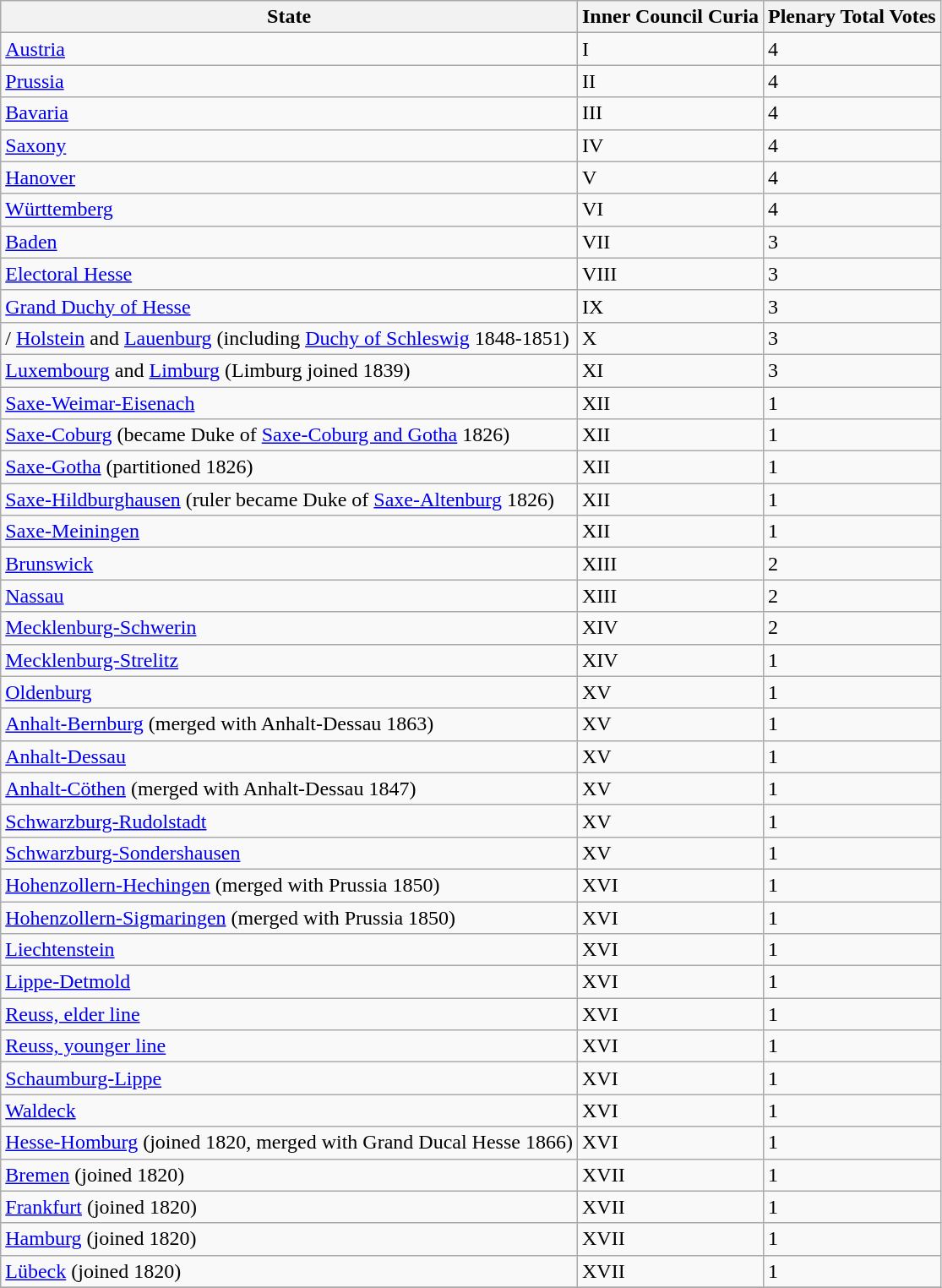<table class="wikitable sortable" style="text-align: left;">
<tr>
<th>State</th>
<th>Inner Council Curia</th>
<th>Plenary Total Votes</th>
</tr>
<tr>
<td style="text-align: left;"> <a href='#'>Austria</a></td>
<td>I</td>
<td>4</td>
</tr>
<tr>
<td style="text-align: left;"> <a href='#'>Prussia</a></td>
<td>II</td>
<td>4</td>
</tr>
<tr>
<td style="text-align: left;"> <a href='#'>Bavaria</a></td>
<td>III</td>
<td>4</td>
</tr>
<tr>
<td style="text-align: left;"> <a href='#'>Saxony</a></td>
<td>IV</td>
<td>4</td>
</tr>
<tr>
<td style="text-align: left;"> <a href='#'>Hanover</a></td>
<td>V</td>
<td>4</td>
</tr>
<tr>
<td style="text-align: left;"> <a href='#'>Württemberg</a></td>
<td>VI</td>
<td>4</td>
</tr>
<tr>
<td style="text-align: left;"> <a href='#'>Baden</a></td>
<td>VII</td>
<td>3</td>
</tr>
<tr>
<td style="text-align: left;"> <a href='#'>Electoral Hesse</a></td>
<td>VIII</td>
<td>3</td>
</tr>
<tr>
<td style="text-align: left;"> <a href='#'>Grand Duchy of Hesse</a></td>
<td>IX</td>
<td>3</td>
</tr>
<tr>
<td style="text-align: left;">/ <a href='#'>Holstein</a> and <a href='#'>Lauenburg</a> (including <a href='#'>Duchy of Schleswig</a> 1848-1851)</td>
<td>X</td>
<td>3</td>
</tr>
<tr>
<td style="text-align: left;"> <a href='#'>Luxembourg</a> and <a href='#'>Limburg</a> (Limburg joined 1839)</td>
<td>XI</td>
<td>3</td>
</tr>
<tr>
<td style="text-align: left;">  <a href='#'>Saxe-Weimar-Eisenach</a></td>
<td>XII</td>
<td>1</td>
</tr>
<tr>
<td style="text-align: left;"> <a href='#'>Saxe-Coburg</a> (became Duke of <a href='#'>Saxe-Coburg and Gotha</a> 1826)</td>
<td>XII</td>
<td>1</td>
</tr>
<tr>
<td style="text-align: left;"> <a href='#'>Saxe-Gotha</a> (partitioned 1826)</td>
<td>XII</td>
<td>1</td>
</tr>
<tr>
<td style="text-align: left;"> <a href='#'>Saxe-Hildburghausen</a> (ruler became Duke of <a href='#'>Saxe-Altenburg</a> 1826)</td>
<td>XII</td>
<td>1</td>
</tr>
<tr>
<td style="text-align: left;"> <a href='#'>Saxe-Meiningen</a></td>
<td>XII</td>
<td>1</td>
</tr>
<tr>
<td style="text-align: left;"> <a href='#'>Brunswick</a></td>
<td>XIII</td>
<td>2</td>
</tr>
<tr>
<td style="text-align: left;"> <a href='#'>Nassau</a></td>
<td>XIII</td>
<td>2</td>
</tr>
<tr>
<td style="text-align: left;"> <a href='#'>Mecklenburg-Schwerin</a></td>
<td>XIV</td>
<td>2</td>
</tr>
<tr>
<td style="text-align: left;"> <a href='#'>Mecklenburg-Strelitz</a></td>
<td>XIV</td>
<td>1</td>
</tr>
<tr>
<td style="text-align: left;"> <a href='#'>Oldenburg</a></td>
<td>XV</td>
<td>1</td>
</tr>
<tr>
<td style="text-align: left;"> <a href='#'>Anhalt-Bernburg</a> (merged with Anhalt-Dessau 1863)</td>
<td>XV</td>
<td>1</td>
</tr>
<tr>
<td style="text-align: left;"> <a href='#'>Anhalt-Dessau</a></td>
<td>XV</td>
<td>1</td>
</tr>
<tr>
<td style="text-align: left;"> <a href='#'>Anhalt-Cöthen</a> (merged with Anhalt-Dessau 1847)</td>
<td>XV</td>
<td>1</td>
</tr>
<tr>
<td style="text-align: left;"> <a href='#'>Schwarzburg-Rudolstadt</a></td>
<td>XV</td>
<td>1</td>
</tr>
<tr>
<td style="text-align: left;"> <a href='#'>Schwarzburg-Sondershausen</a></td>
<td>XV</td>
<td>1</td>
</tr>
<tr>
<td style="text-align: left;"> <a href='#'>Hohenzollern-Hechingen</a> (merged with Prussia 1850)</td>
<td>XVI</td>
<td>1</td>
</tr>
<tr>
<td style="text-align: left;"> <a href='#'>Hohenzollern-Sigmaringen</a> (merged with Prussia 1850)</td>
<td>XVI</td>
<td>1</td>
</tr>
<tr>
<td style="text-align: left;"> <a href='#'>Liechtenstein</a></td>
<td>XVI</td>
<td>1</td>
</tr>
<tr>
<td style="text-align: left;"> <a href='#'>Lippe-Detmold</a></td>
<td>XVI</td>
<td>1</td>
</tr>
<tr>
<td style="text-align: left;"> <a href='#'>Reuss, elder line</a></td>
<td>XVI</td>
<td>1</td>
</tr>
<tr>
<td style="text-align: left;"> <a href='#'>Reuss, younger line</a></td>
<td>XVI</td>
<td>1</td>
</tr>
<tr>
<td style="text-align: left;"> <a href='#'>Schaumburg-Lippe</a></td>
<td>XVI</td>
<td>1</td>
</tr>
<tr>
<td style="text-align: left;"> <a href='#'>Waldeck</a></td>
<td>XVI</td>
<td>1</td>
</tr>
<tr>
<td style="text-align: left;"> <a href='#'>Hesse-Homburg</a> (joined 1820, merged with Grand Ducal Hesse 1866)</td>
<td>XVI</td>
<td>1</td>
</tr>
<tr>
<td style="text-align: left;"> <a href='#'>Bremen</a> (joined 1820)</td>
<td>XVII</td>
<td>1</td>
</tr>
<tr>
<td style="text-align: left;"> <a href='#'>Frankfurt</a> (joined 1820)</td>
<td>XVII</td>
<td>1</td>
</tr>
<tr>
<td style="text-align: left;"> <a href='#'>Hamburg</a> (joined 1820)</td>
<td>XVII</td>
<td>1</td>
</tr>
<tr>
<td style="text-align: left;"> <a href='#'>Lübeck</a> (joined 1820)</td>
<td>XVII</td>
<td>1</td>
</tr>
<tr>
</tr>
</table>
